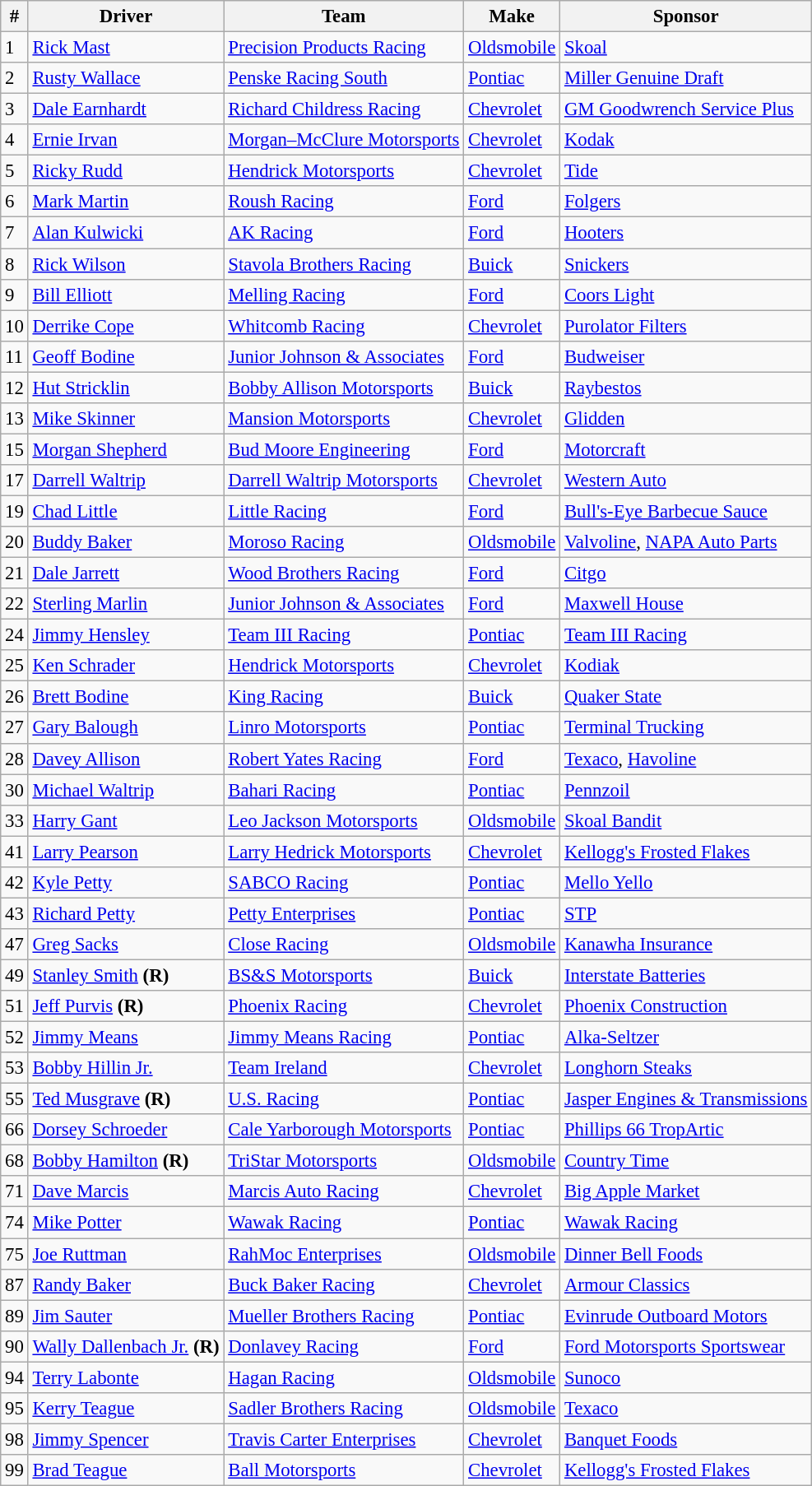<table class="wikitable" style="font-size:95%">
<tr>
<th>#</th>
<th>Driver</th>
<th>Team</th>
<th>Make</th>
<th>Sponsor</th>
</tr>
<tr>
<td>1</td>
<td><a href='#'>Rick Mast</a></td>
<td><a href='#'>Precision Products Racing</a></td>
<td><a href='#'>Oldsmobile</a></td>
<td><a href='#'>Skoal</a></td>
</tr>
<tr>
<td>2</td>
<td><a href='#'>Rusty Wallace</a></td>
<td><a href='#'>Penske Racing South</a></td>
<td><a href='#'>Pontiac</a></td>
<td><a href='#'>Miller Genuine Draft</a></td>
</tr>
<tr>
<td>3</td>
<td><a href='#'>Dale Earnhardt</a></td>
<td><a href='#'>Richard Childress Racing</a></td>
<td><a href='#'>Chevrolet</a></td>
<td><a href='#'>GM Goodwrench Service Plus</a></td>
</tr>
<tr>
<td>4</td>
<td><a href='#'>Ernie Irvan</a></td>
<td><a href='#'>Morgan–McClure Motorsports</a></td>
<td><a href='#'>Chevrolet</a></td>
<td><a href='#'>Kodak</a></td>
</tr>
<tr>
<td>5</td>
<td><a href='#'>Ricky Rudd</a></td>
<td><a href='#'>Hendrick Motorsports</a></td>
<td><a href='#'>Chevrolet</a></td>
<td><a href='#'>Tide</a></td>
</tr>
<tr>
<td>6</td>
<td><a href='#'>Mark Martin</a></td>
<td><a href='#'>Roush Racing</a></td>
<td><a href='#'>Ford</a></td>
<td><a href='#'>Folgers</a></td>
</tr>
<tr>
<td>7</td>
<td><a href='#'>Alan Kulwicki</a></td>
<td><a href='#'>AK Racing</a></td>
<td><a href='#'>Ford</a></td>
<td><a href='#'>Hooters</a></td>
</tr>
<tr>
<td>8</td>
<td><a href='#'>Rick Wilson</a></td>
<td><a href='#'>Stavola Brothers Racing</a></td>
<td><a href='#'>Buick</a></td>
<td><a href='#'>Snickers</a></td>
</tr>
<tr>
<td>9</td>
<td><a href='#'>Bill Elliott</a></td>
<td><a href='#'>Melling Racing</a></td>
<td><a href='#'>Ford</a></td>
<td><a href='#'>Coors Light</a></td>
</tr>
<tr>
<td>10</td>
<td><a href='#'>Derrike Cope</a></td>
<td><a href='#'>Whitcomb Racing</a></td>
<td><a href='#'>Chevrolet</a></td>
<td><a href='#'>Purolator Filters</a></td>
</tr>
<tr>
<td>11</td>
<td><a href='#'>Geoff Bodine</a></td>
<td><a href='#'>Junior Johnson & Associates</a></td>
<td><a href='#'>Ford</a></td>
<td><a href='#'>Budweiser</a></td>
</tr>
<tr>
<td>12</td>
<td><a href='#'>Hut Stricklin</a></td>
<td><a href='#'>Bobby Allison Motorsports</a></td>
<td><a href='#'>Buick</a></td>
<td><a href='#'>Raybestos</a></td>
</tr>
<tr>
<td>13</td>
<td><a href='#'>Mike Skinner</a></td>
<td><a href='#'>Mansion Motorsports</a></td>
<td><a href='#'>Chevrolet</a></td>
<td><a href='#'>Glidden</a></td>
</tr>
<tr>
<td>15</td>
<td><a href='#'>Morgan Shepherd</a></td>
<td><a href='#'>Bud Moore Engineering</a></td>
<td><a href='#'>Ford</a></td>
<td><a href='#'>Motorcraft</a></td>
</tr>
<tr>
<td>17</td>
<td><a href='#'>Darrell Waltrip</a></td>
<td><a href='#'>Darrell Waltrip Motorsports</a></td>
<td><a href='#'>Chevrolet</a></td>
<td><a href='#'>Western Auto</a></td>
</tr>
<tr>
<td>19</td>
<td><a href='#'>Chad Little</a></td>
<td><a href='#'>Little Racing</a></td>
<td><a href='#'>Ford</a></td>
<td><a href='#'>Bull's-Eye Barbecue Sauce</a></td>
</tr>
<tr>
<td>20</td>
<td><a href='#'>Buddy Baker</a></td>
<td><a href='#'>Moroso Racing</a></td>
<td><a href='#'>Oldsmobile</a></td>
<td><a href='#'>Valvoline</a>, <a href='#'>NAPA Auto Parts</a></td>
</tr>
<tr>
<td>21</td>
<td><a href='#'>Dale Jarrett</a></td>
<td><a href='#'>Wood Brothers Racing</a></td>
<td><a href='#'>Ford</a></td>
<td><a href='#'>Citgo</a></td>
</tr>
<tr>
<td>22</td>
<td><a href='#'>Sterling Marlin</a></td>
<td><a href='#'>Junior Johnson & Associates</a></td>
<td><a href='#'>Ford</a></td>
<td><a href='#'>Maxwell House</a></td>
</tr>
<tr>
<td>24</td>
<td><a href='#'>Jimmy Hensley</a></td>
<td><a href='#'>Team III Racing</a></td>
<td><a href='#'>Pontiac</a></td>
<td><a href='#'>Team III Racing</a></td>
</tr>
<tr>
<td>25</td>
<td><a href='#'>Ken Schrader</a></td>
<td><a href='#'>Hendrick Motorsports</a></td>
<td><a href='#'>Chevrolet</a></td>
<td><a href='#'>Kodiak</a></td>
</tr>
<tr>
<td>26</td>
<td><a href='#'>Brett Bodine</a></td>
<td><a href='#'>King Racing</a></td>
<td><a href='#'>Buick</a></td>
<td><a href='#'>Quaker State</a></td>
</tr>
<tr>
<td>27</td>
<td><a href='#'>Gary Balough</a></td>
<td><a href='#'>Linro Motorsports</a></td>
<td><a href='#'>Pontiac</a></td>
<td><a href='#'>Terminal Trucking</a></td>
</tr>
<tr>
<td>28</td>
<td><a href='#'>Davey Allison</a></td>
<td><a href='#'>Robert Yates Racing</a></td>
<td><a href='#'>Ford</a></td>
<td><a href='#'>Texaco</a>, <a href='#'>Havoline</a></td>
</tr>
<tr>
<td>30</td>
<td><a href='#'>Michael Waltrip</a></td>
<td><a href='#'>Bahari Racing</a></td>
<td><a href='#'>Pontiac</a></td>
<td><a href='#'>Pennzoil</a></td>
</tr>
<tr>
<td>33</td>
<td><a href='#'>Harry Gant</a></td>
<td><a href='#'>Leo Jackson Motorsports</a></td>
<td><a href='#'>Oldsmobile</a></td>
<td><a href='#'>Skoal Bandit</a></td>
</tr>
<tr>
<td>41</td>
<td><a href='#'>Larry Pearson</a></td>
<td><a href='#'>Larry Hedrick Motorsports</a></td>
<td><a href='#'>Chevrolet</a></td>
<td><a href='#'>Kellogg's Frosted Flakes</a></td>
</tr>
<tr>
<td>42</td>
<td><a href='#'>Kyle Petty</a></td>
<td><a href='#'>SABCO Racing</a></td>
<td><a href='#'>Pontiac</a></td>
<td><a href='#'>Mello Yello</a></td>
</tr>
<tr>
<td>43</td>
<td><a href='#'>Richard Petty</a></td>
<td><a href='#'>Petty Enterprises</a></td>
<td><a href='#'>Pontiac</a></td>
<td><a href='#'>STP</a></td>
</tr>
<tr>
<td>47</td>
<td><a href='#'>Greg Sacks</a></td>
<td><a href='#'>Close Racing</a></td>
<td><a href='#'>Oldsmobile</a></td>
<td><a href='#'>Kanawha Insurance</a></td>
</tr>
<tr>
<td>49</td>
<td><a href='#'>Stanley Smith</a> <strong>(R)</strong></td>
<td><a href='#'>BS&S Motorsports</a></td>
<td><a href='#'>Buick</a></td>
<td><a href='#'>Interstate Batteries</a></td>
</tr>
<tr>
<td>51</td>
<td><a href='#'>Jeff Purvis</a> <strong>(R)</strong></td>
<td><a href='#'>Phoenix Racing</a></td>
<td><a href='#'>Chevrolet</a></td>
<td><a href='#'>Phoenix Construction</a></td>
</tr>
<tr>
<td>52</td>
<td><a href='#'>Jimmy Means</a></td>
<td><a href='#'>Jimmy Means Racing</a></td>
<td><a href='#'>Pontiac</a></td>
<td><a href='#'>Alka-Seltzer</a></td>
</tr>
<tr>
<td>53</td>
<td><a href='#'>Bobby Hillin Jr.</a></td>
<td><a href='#'>Team Ireland</a></td>
<td><a href='#'>Chevrolet</a></td>
<td><a href='#'>Longhorn Steaks</a></td>
</tr>
<tr>
<td>55</td>
<td><a href='#'>Ted Musgrave</a> <strong>(R)</strong></td>
<td><a href='#'>U.S. Racing</a></td>
<td><a href='#'>Pontiac</a></td>
<td><a href='#'>Jasper Engines & Transmissions</a></td>
</tr>
<tr>
<td>66</td>
<td><a href='#'>Dorsey Schroeder</a></td>
<td><a href='#'>Cale Yarborough Motorsports</a></td>
<td><a href='#'>Pontiac</a></td>
<td><a href='#'>Phillips 66 TropArtic</a></td>
</tr>
<tr>
<td>68</td>
<td><a href='#'>Bobby Hamilton</a> <strong>(R)</strong></td>
<td><a href='#'>TriStar Motorsports</a></td>
<td><a href='#'>Oldsmobile</a></td>
<td><a href='#'>Country Time</a></td>
</tr>
<tr>
<td>71</td>
<td><a href='#'>Dave Marcis</a></td>
<td><a href='#'>Marcis Auto Racing</a></td>
<td><a href='#'>Chevrolet</a></td>
<td><a href='#'>Big Apple Market</a></td>
</tr>
<tr>
<td>74</td>
<td><a href='#'>Mike Potter</a></td>
<td><a href='#'>Wawak Racing</a></td>
<td><a href='#'>Pontiac</a></td>
<td><a href='#'>Wawak Racing</a></td>
</tr>
<tr>
<td>75</td>
<td><a href='#'>Joe Ruttman</a></td>
<td><a href='#'>RahMoc Enterprises</a></td>
<td><a href='#'>Oldsmobile</a></td>
<td><a href='#'>Dinner Bell Foods</a></td>
</tr>
<tr>
<td>87</td>
<td><a href='#'>Randy Baker</a></td>
<td><a href='#'>Buck Baker Racing</a></td>
<td><a href='#'>Chevrolet</a></td>
<td><a href='#'>Armour Classics</a></td>
</tr>
<tr>
<td>89</td>
<td><a href='#'>Jim Sauter</a></td>
<td><a href='#'>Mueller Brothers Racing</a></td>
<td><a href='#'>Pontiac</a></td>
<td><a href='#'>Evinrude Outboard Motors</a></td>
</tr>
<tr>
<td>90</td>
<td><a href='#'>Wally Dallenbach Jr.</a> <strong>(R)</strong></td>
<td><a href='#'>Donlavey Racing</a></td>
<td><a href='#'>Ford</a></td>
<td><a href='#'>Ford Motorsports Sportswear</a></td>
</tr>
<tr>
<td>94</td>
<td><a href='#'>Terry Labonte</a></td>
<td><a href='#'>Hagan Racing</a></td>
<td><a href='#'>Oldsmobile</a></td>
<td><a href='#'>Sunoco</a></td>
</tr>
<tr>
<td>95</td>
<td><a href='#'>Kerry Teague</a></td>
<td><a href='#'>Sadler Brothers Racing</a></td>
<td><a href='#'>Oldsmobile</a></td>
<td><a href='#'>Texaco</a></td>
</tr>
<tr>
<td>98</td>
<td><a href='#'>Jimmy Spencer</a></td>
<td><a href='#'>Travis Carter Enterprises</a></td>
<td><a href='#'>Chevrolet</a></td>
<td><a href='#'>Banquet Foods</a></td>
</tr>
<tr>
<td>99</td>
<td><a href='#'>Brad Teague</a></td>
<td><a href='#'>Ball Motorsports</a></td>
<td><a href='#'>Chevrolet</a></td>
<td><a href='#'>Kellogg's Frosted Flakes</a></td>
</tr>
</table>
